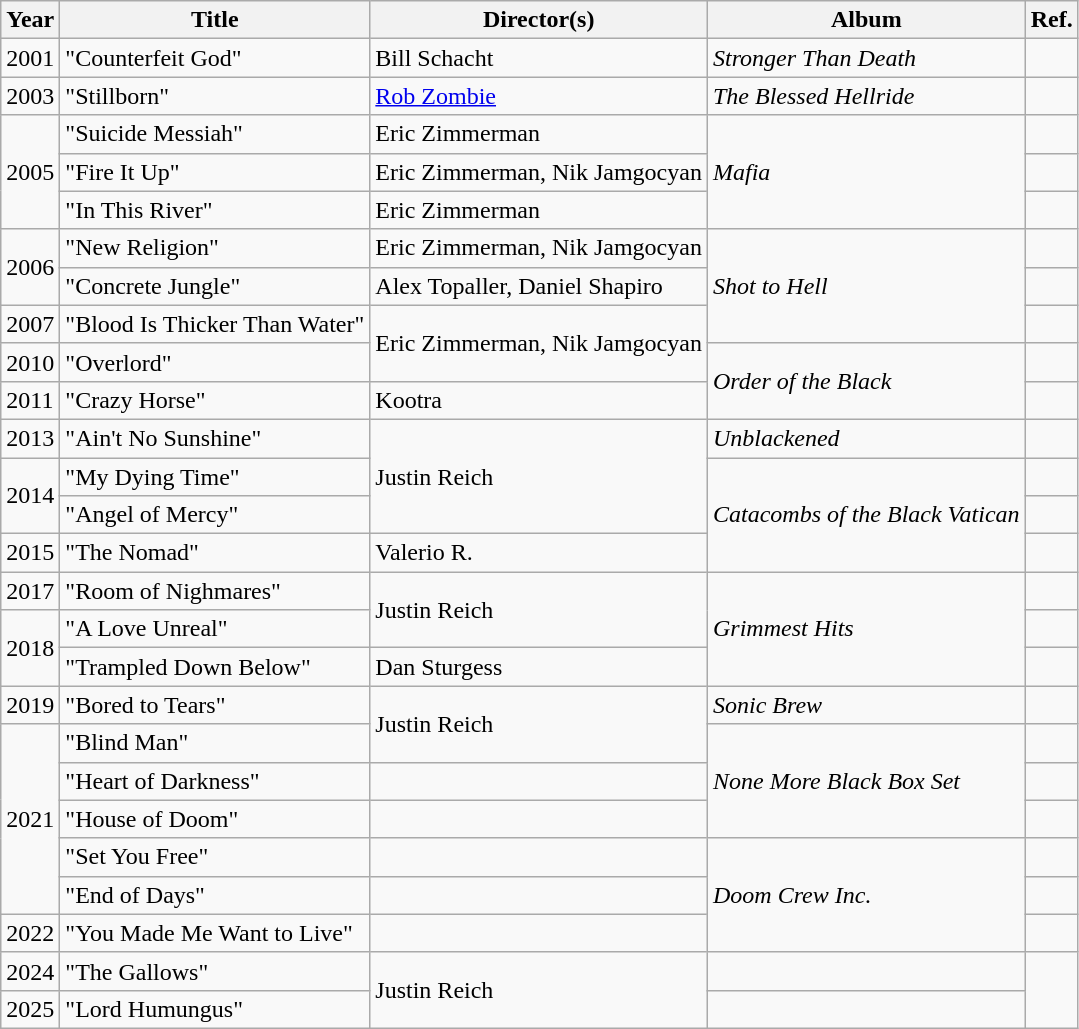<table class="wikitable">
<tr>
<th>Year</th>
<th>Title</th>
<th>Director(s)</th>
<th>Album</th>
<th>Ref.</th>
</tr>
<tr>
<td>2001</td>
<td>"Counterfeit God"</td>
<td>Bill Schacht</td>
<td><em>Stronger Than Death</em></td>
<td></td>
</tr>
<tr>
<td>2003</td>
<td>"Stillborn"</td>
<td><a href='#'>Rob Zombie</a></td>
<td><em>The Blessed Hellride</em></td>
<td></td>
</tr>
<tr>
<td rowspan=3>2005</td>
<td>"Suicide Messiah"</td>
<td>Eric Zimmerman</td>
<td rowspan=3><em>Mafia</em></td>
<td></td>
</tr>
<tr>
<td>"Fire It Up"</td>
<td>Eric Zimmerman, Nik Jamgocyan</td>
<td></td>
</tr>
<tr>
<td>"In This River"</td>
<td>Eric Zimmerman</td>
<td></td>
</tr>
<tr>
<td rowspan=2>2006</td>
<td>"New Religion"</td>
<td>Eric Zimmerman, Nik Jamgocyan</td>
<td rowspan=3><em>Shot to Hell</em></td>
<td></td>
</tr>
<tr>
<td>"Concrete Jungle"</td>
<td>Alex Topaller, Daniel Shapiro</td>
<td></td>
</tr>
<tr>
<td>2007</td>
<td>"Blood Is Thicker Than Water"</td>
<td rowspan=2>Eric Zimmerman, Nik Jamgocyan</td>
<td></td>
</tr>
<tr>
<td>2010</td>
<td>"Overlord"</td>
<td rowspan=2><em>Order of the Black</em></td>
<td></td>
</tr>
<tr>
<td>2011</td>
<td>"Crazy Horse"</td>
<td>Kootra</td>
<td></td>
</tr>
<tr>
<td>2013</td>
<td>"Ain't No Sunshine"</td>
<td rowspan=3>Justin Reich</td>
<td><em>Unblackened</em></td>
<td></td>
</tr>
<tr>
<td rowspan=2>2014</td>
<td>"My Dying Time"</td>
<td rowspan=3><em>Catacombs of the Black Vatican</em></td>
<td></td>
</tr>
<tr>
<td>"Angel of Mercy"</td>
<td></td>
</tr>
<tr>
<td>2015</td>
<td>"The Nomad"</td>
<td>Valerio R.</td>
<td></td>
</tr>
<tr>
<td>2017</td>
<td>"Room of Nighmares"</td>
<td rowspan=2>Justin Reich</td>
<td rowspan=3><em>Grimmest Hits</em></td>
<td></td>
</tr>
<tr>
<td rowspan=2>2018</td>
<td>"A Love Unreal"</td>
<td></td>
</tr>
<tr>
<td>"Trampled Down Below"</td>
<td>Dan Sturgess</td>
<td></td>
</tr>
<tr>
<td>2019</td>
<td>"Bored to Tears"</td>
<td rowspan=2>Justin Reich</td>
<td><em>Sonic Brew</em></td>
<td></td>
</tr>
<tr>
<td rowspan=5>2021</td>
<td>"Blind Man"</td>
<td rowspan=3><em>None More Black Box Set</em></td>
<td></td>
</tr>
<tr>
<td>"Heart of Darkness"</td>
<td></td>
<td></td>
</tr>
<tr>
<td>"House of Doom"</td>
<td></td>
<td></td>
</tr>
<tr>
<td>"Set You Free"</td>
<td></td>
<td rowspan=3><em>Doom Crew Inc.</em></td>
<td></td>
</tr>
<tr>
<td>"End of Days"</td>
<td></td>
<td></td>
</tr>
<tr>
<td>2022</td>
<td>"You Made Me Want to Live"</td>
<td></td>
<td></td>
</tr>
<tr>
<td>2024</td>
<td>"The Gallows"</td>
<td rowspan=2>Justin Reich</td>
<td></td>
</tr>
<tr>
<td>2025</td>
<td>"Lord Humungus"</td>
<td></td>
</tr>
</table>
